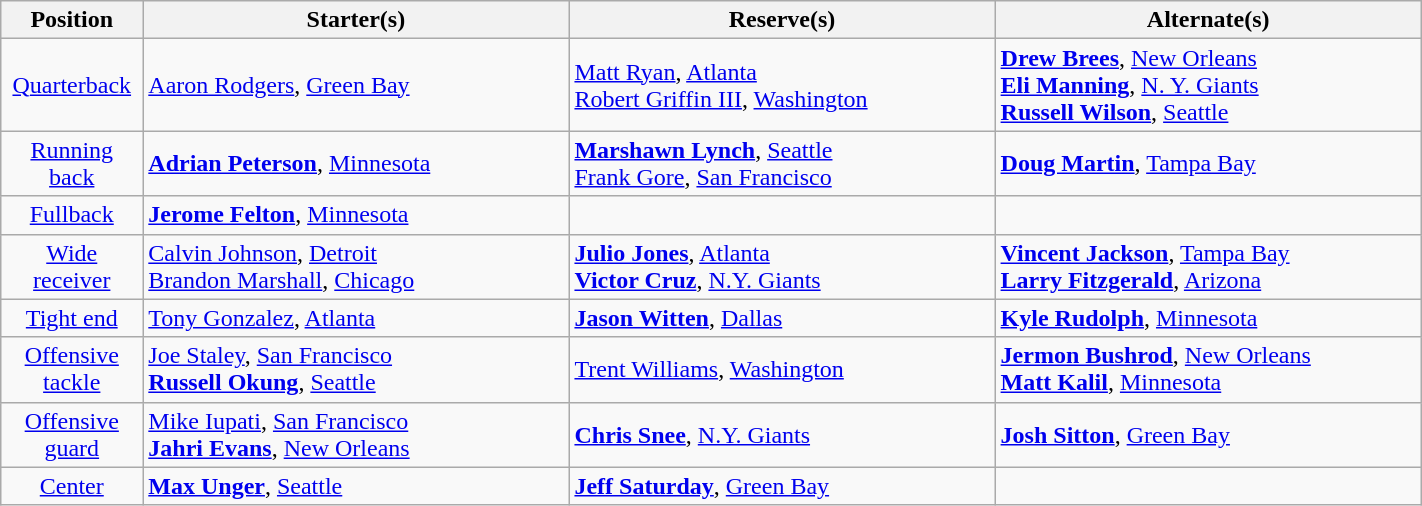<table class="wikitable" style="width:75%;">
<tr>
<th style="width:10%;">Position</th>
<th style="width:30%;">Starter(s)</th>
<th style="width:30%;">Reserve(s)</th>
<th style="width:30%;">Alternate(s)</th>
</tr>
<tr>
<td align=center><a href='#'>Quarterback</a></td>
<td> <a href='#'>Aaron Rodgers</a>, <a href='#'>Green Bay</a></td>
<td> <a href='#'>Matt Ryan</a>, <a href='#'>Atlanta</a><br> <a href='#'>Robert Griffin III</a>, <a href='#'>Washington</a></td>
<td> <strong><a href='#'>Drew Brees</a></strong>, <a href='#'>New Orleans</a><br> <strong><a href='#'>Eli Manning</a></strong>, <a href='#'>N. Y. Giants</a><br> <strong><a href='#'>Russell Wilson</a></strong>, <a href='#'>Seattle</a></td>
</tr>
<tr>
<td align=center><a href='#'>Running back</a></td>
<td> <strong><a href='#'>Adrian Peterson</a></strong>, <a href='#'>Minnesota</a></td>
<td> <strong><a href='#'>Marshawn Lynch</a></strong>, <a href='#'>Seattle</a><br> <a href='#'>Frank Gore</a>, <a href='#'>San Francisco</a></td>
<td> <strong><a href='#'>Doug Martin</a></strong>, <a href='#'>Tampa Bay</a></td>
</tr>
<tr>
<td align=center><a href='#'>Fullback</a></td>
<td> <strong><a href='#'>Jerome Felton</a></strong>, <a href='#'>Minnesota</a></td>
<td></td>
<td></td>
</tr>
<tr>
<td align=center><a href='#'>Wide receiver</a></td>
<td> <a href='#'>Calvin Johnson</a>, <a href='#'>Detroit</a><br> <a href='#'>Brandon Marshall</a>, <a href='#'>Chicago</a></td>
<td> <strong><a href='#'>Julio Jones</a></strong>, <a href='#'>Atlanta</a><br> <strong><a href='#'>Victor Cruz</a></strong>, <a href='#'>N.Y. Giants</a></td>
<td> <strong><a href='#'>Vincent Jackson</a></strong>, <a href='#'>Tampa Bay</a><br> <strong><a href='#'>Larry Fitzgerald</a></strong>, <a href='#'>Arizona</a></td>
</tr>
<tr>
<td align=center><a href='#'>Tight end</a></td>
<td> <a href='#'>Tony Gonzalez</a>, <a href='#'>Atlanta</a></td>
<td> <strong><a href='#'>Jason Witten</a></strong>, <a href='#'>Dallas</a></td>
<td> <strong><a href='#'>Kyle Rudolph</a></strong>, <a href='#'>Minnesota</a></td>
</tr>
<tr>
<td align=center><a href='#'>Offensive tackle</a></td>
<td> <a href='#'>Joe Staley</a>, <a href='#'>San Francisco</a><br> <strong><a href='#'>Russell Okung</a></strong>, <a href='#'>Seattle</a></td>
<td> <a href='#'>Trent Williams</a>, <a href='#'>Washington</a></td>
<td> <strong><a href='#'>Jermon Bushrod</a></strong>, <a href='#'>New Orleans</a><br> <strong><a href='#'>Matt Kalil</a></strong>, <a href='#'>Minnesota</a></td>
</tr>
<tr>
<td align=center><a href='#'>Offensive guard</a></td>
<td> <a href='#'>Mike Iupati</a>, <a href='#'>San Francisco</a><br> <strong><a href='#'>Jahri Evans</a></strong>, <a href='#'>New Orleans</a></td>
<td> <strong><a href='#'>Chris Snee</a></strong>, <a href='#'>N.Y. Giants</a></td>
<td> <strong><a href='#'>Josh Sitton</a></strong>, <a href='#'>Green Bay</a></td>
</tr>
<tr>
<td align=center><a href='#'>Center</a></td>
<td> <strong><a href='#'>Max Unger</a></strong>, <a href='#'>Seattle</a></td>
<td> <strong><a href='#'>Jeff Saturday</a></strong>, <a href='#'>Green Bay</a></td>
<td></td>
</tr>
</table>
